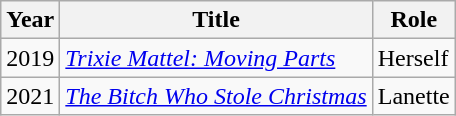<table class="wikitable plainrowheaders sortable">
<tr>
<th scope="col">Year</th>
<th scope="col">Title</th>
<th scope="col">Role</th>
</tr>
<tr>
<td>2019</td>
<td scope="row"><em><a href='#'>Trixie Mattel: Moving Parts</a></em></td>
<td>Herself</td>
</tr>
<tr>
<td>2021</td>
<td><em><a href='#'>The Bitch Who Stole Christmas</a></em></td>
<td>Lanette</td>
</tr>
</table>
